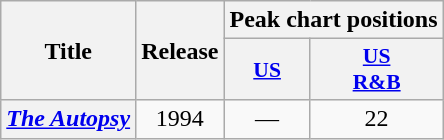<table class="wikitable plainrowheaders" style="text-align:center;">
<tr>
<th rowspan="2">Title</th>
<th rowspan="2">Release</th>
<th colspan="2">Peak chart positions</th>
</tr>
<tr>
<th scope="col" style=font-size:90%;"><a href='#'>US</a><br></th>
<th scope="col" style=font-size:90%;"><a href='#'>US<br>R&B</a><br></th>
</tr>
<tr>
<th scope="row"><em><a href='#'>The Autopsy</a></em></th>
<td style="text-align:center;">1994</td>
<td style="text-align:center; vertical-align:top;">—</td>
<td style="text-align:center; vertical-align:top;">22</td>
</tr>
</table>
